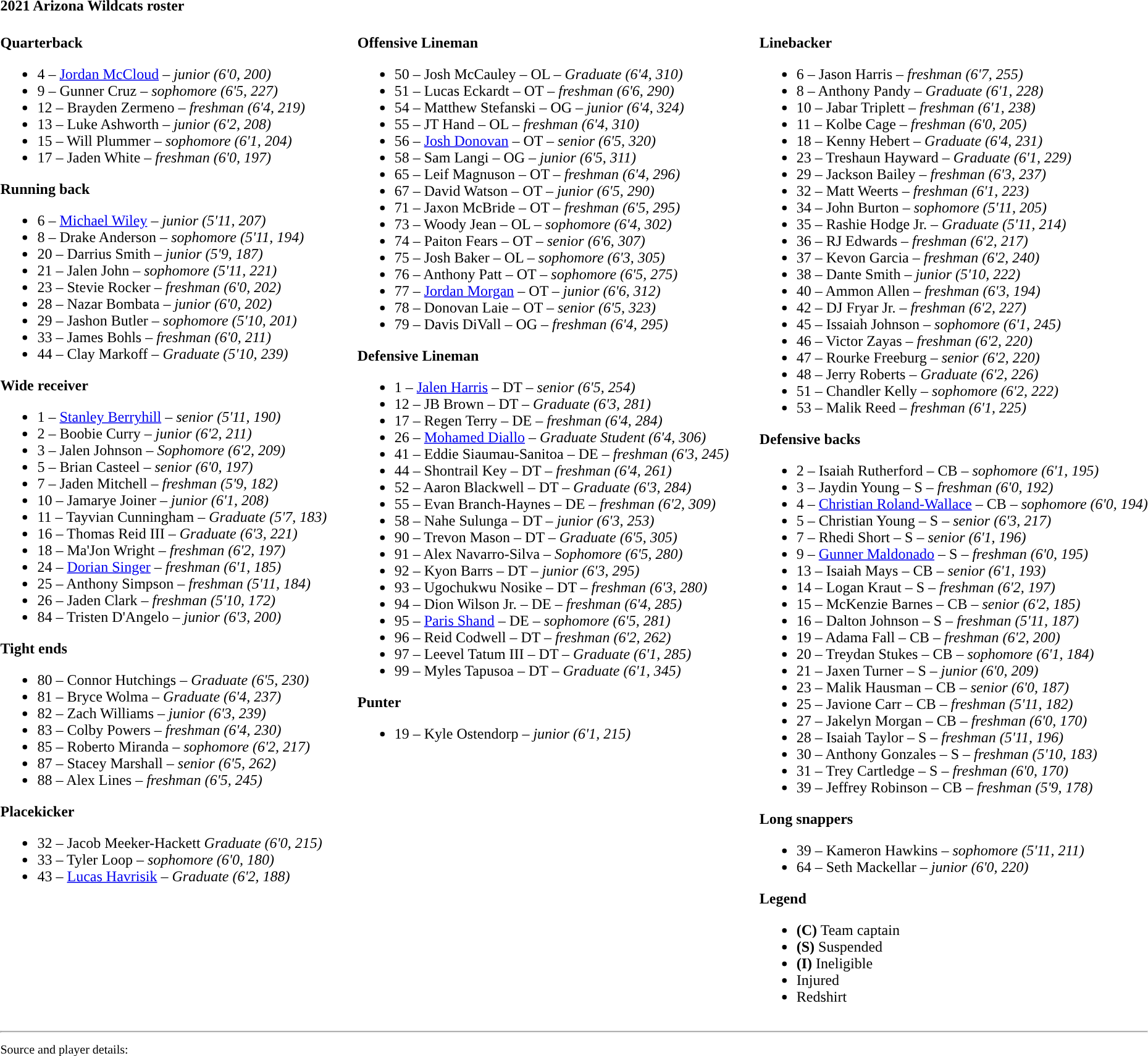<table class="toccolours" style="text-align: left;">
<tr>
<td colspan=11><strong>2021 Arizona Wildcats roster</strong></td>
</tr>
<tr>
<td valign="top"><br><strong>Quarterback</strong><ul><li>4 – <a href='#'>Jordan McCloud</a> – <em> junior (6'0, 200)</em></li><li>9 – Gunner Cruz – <em> sophomore (6'5, 227)</em></li><li>12 – Brayden Zermeno – <em>freshman (6'4, 219)</em></li><li>13 – Luke Ashworth – <em> junior (6'2, 208)</em></li><li>15 – Will Plummer – <em>sophomore (6'1, 204)</em></li><li>17 – Jaden White – <em>freshman (6'0, 197)</em></li></ul><strong>Running back</strong><ul><li>6 – <a href='#'>Michael Wiley</a> – <em>junior (5'11, 207)</em></li><li>8 – Drake Anderson – <em> sophomore (5'11, 194)</em></li><li>20 – Darrius Smith – <em> junior (5'9, 187)</em></li><li>21 – Jalen John – <em>sophomore (5'11, 221)</em></li><li>23 – Stevie Rocker – <em>freshman (6'0, 202)</em></li><li>28 – Nazar Bombata – <em> junior (6'0, 202)</em></li><li>29 – Jashon Butler – <em> sophomore (5'10, 201)</em></li><li>33 – James Bohls – <em>freshman (6'0, 211)</em></li><li>44 – Clay Markoff – <em> Graduate (5'10, 239)</em></li></ul><strong>Wide receiver</strong><ul><li>1 – <a href='#'>Stanley Berryhill</a> – <em> senior (5'11, 190)</em></li><li>2 – Boobie Curry – <em>junior (6'2, 211)</em></li><li>3 – Jalen Johnson –  <em> Sophomore (6'2, 209)</em></li><li>5 – Brian Casteel – <em> senior (6'0, 197)</em></li><li>7 – Jaden Mitchell – <em> freshman (5'9, 182)</em></li><li>10 – Jamarye Joiner – <em> junior (6'1, 208)</em></li><li>11 – Tayvian Cunningham – <em> Graduate (5'7, 183)</em></li><li>16 – Thomas Reid III – <em> Graduate (6'3, 221)</em></li><li>18 – Ma'Jon Wright – <em>freshman (6'2, 197)</em></li><li>24 – <a href='#'>Dorian Singer</a> – <em>freshman (6'1, 185)</em></li><li>25 – Anthony Simpson  – <em>freshman (5'11, 184)</em></li><li>26 – Jaden Clark – <em>freshman (5'10, 172)</em></li><li>84 – Tristen D'Angelo – <em> junior (6'3, 200)</em></li></ul><strong>Tight ends</strong><ul><li>80 – Connor Hutchings – <em> Graduate (6'5, 230)</em></li><li>81 – Bryce Wolma – <em> Graduate (6'4, 237)</em></li><li>82 – Zach Williams – <em> junior (6'3, 239)</em></li><li>83 – Colby Powers – <em>freshman (6'4, 230)</em></li><li>85 – Roberto Miranda – <em>sophomore (6'2, 217)</em></li><li>87 – Stacey Marshall – <em>senior (6'5, 262)</em></li><li>88 – Alex Lines – <em> freshman (6'5, 245)</em></li></ul><strong>Placekicker</strong><ul><li>32 – Jacob Meeker-Hackett <em> Graduate (6'0, 215)</em></li><li>33 – Tyler Loop – <em>sophomore (6'0, 180)</em></li><li>43 – <a href='#'>Lucas Havrisik</a> – <em> Graduate (6'2, 188)</em></li></ul></td>
<td width="25"> </td>
<td valign="top"><br><strong>Offensive Lineman</strong><ul><li>50 – Josh McCauley – OL – <em> Graduate (6'4, 310)</em></li><li>51 – Lucas Eckardt – OT – <em>freshman (6'6, 290)</em></li><li>54 – Matthew Stefanski – OG – <em> junior (6'4, 324)</em></li><li>55 – JT Hand – OL – <em>freshman (6'4, 310)</em></li><li>56 – <a href='#'>Josh Donovan</a> – OT – <em> senior (6'5, 320)</em></li><li>58 – Sam Langi – OG – <em> junior (6'5, 311)</em></li><li>65 – Leif Magnuson – OT – <em> freshman (6'4, 296)</em></li><li>67 – David Watson – OT – <em> junior (6'5, 290)</em></li><li>71 – Jaxon McBride – OT – <em>freshman (6'5, 295)</em></li><li>73 – Woody Jean – OL – <em>sophomore (6'4, 302)</em></li><li>74 – Paiton Fears – OT – <em> senior (6'6, 307)</em></li><li>75 – Josh Baker – OL – <em>sophomore (6'3, 305)</em></li><li>76 – Anthony Patt – OT – <em>sophomore (6'5, 275)</em></li><li>77 – <a href='#'>Jordan Morgan</a> – OT – <em>junior (6'6, 312)</em></li><li>78 – Donovan Laie – OT – <em>senior (6'5, 323)</em></li><li>79 – Davis DiVall  – OG – <em> freshman (6'4, 295)</em></li></ul><strong>Defensive Lineman</strong><ul><li>1 – <a href='#'>Jalen Harris</a> – DT – <em> senior (6'5, 254)</em></li><li>12 – JB Brown – DT – <em> Graduate (6'3, 281)</em></li><li>17 – Regen Terry – DE – <em>freshman (6'4, 284)</em></li><li>26 – <a href='#'>Mohamed Diallo</a> – <em>Graduate Student (6'4, 306)</em></li><li>41 – Eddie Siaumau-Sanitoa – DE – <em> freshman (6'3, 245)</em></li><li>44 – Shontrail Key – DT – <em>freshman (6'4, 261)</em></li><li>52 – Aaron Blackwell – DT – <em> Graduate (6'3, 284)</em></li><li>55 – Evan Branch-Haynes – DE – <em>freshman (6'2, 309)</em></li><li>58 – Nahe Sulunga – DT – <em> junior (6'3, 253)</em></li><li>90 – Trevon Mason – DT – <em> Graduate (6'5, 305)</em></li><li>91 – Alex Navarro-Silva – <em>Sophomore (6'5, 280)</em></li><li>92 – Kyon Barrs – DT – <em>junior (6'3, 295)</em></li><li>93 – Ugochukwu Nosike – DT – <em>freshman (6'3, 280)</em></li><li>94 – Dion Wilson Jr. – DE – <em>freshman (6'4, 285)</em></li><li>95 – <a href='#'>Paris Shand</a> – DE – <em>sophomore (6'5, 281)</em></li><li>96 – Reid Codwell – DT – <em>freshman (6'2, 262)</em></li><li>97 – Leevel Tatum III – DT – <em> Graduate (6'1, 285)</em></li><li>99 – Myles Tapusoa – DT – <em> Graduate (6'1, 345)</em></li></ul><strong>Punter</strong><ul><li>19 – Kyle Ostendorp – <em>junior (6'1, 215)</em></li></ul></td>
<td width="25"> </td>
<td valign="top"><br><strong>Linebacker</strong><ul><li>6 – Jason Harris – <em> freshman (6'7, 255)</em></li><li>8 – Anthony Pandy – <em> Graduate (6'1, 228)</em></li><li>10 – Jabar Triplett – <em> freshman (6'1, 238)</em></li><li>11 – Kolbe Cage – <em>freshman (6'0, 205)</em></li><li>18 – Kenny Hebert – <em> Graduate (6'4, 231)</em></li><li>23 – Treshaun Hayward – <em> Graduate (6'1, 229)</em></li><li>29 – Jackson Bailey – <em>freshman (6'3, 237)</em></li><li>32 – Matt Weerts – <em>freshman (6'1, 223)</em></li><li>34 – John Burton – <em> sophomore (5'11, 205)</em></li><li>35 – Rashie Hodge Jr. – <em> Graduate (5'11, 214)</em></li><li>36 – RJ Edwards – <em>freshman (6'2, 217)</em></li><li>37 – Kevon Garcia – <em>freshman (6'2, 240)</em></li><li>38 – Dante Smith – <em> junior (5'10, 222)</em></li><li>40 – Ammon Allen – <em>freshman (6'3, 194)</em></li><li>42 – DJ Fryar Jr. – <em>freshman (6'2, 227)</em></li><li>45 – Issaiah Johnson – <em> sophomore (6'1, 245)</em></li><li>46 – Victor Zayas – <em>freshman (6'2, 220)</em></li><li>47 – Rourke Freeburg – <em> senior (6'2, 220)</em></li><li>48 – Jerry Roberts – <em> Graduate (6'2, 226)</em></li><li>51 – Chandler Kelly – <em>sophomore (6'2, 222)</em></li><li>53 – Malik Reed – <em>freshman (6'1, 225)</em></li></ul><strong>Defensive backs</strong><ul><li>2 – Isaiah Rutherford – CB – <em>sophomore (6'1, 195)</em></li><li>3 – Jaydin Young – S – <em>freshman (6'0, 192)</em></li><li>4 – <a href='#'>Christian Roland-Wallace</a> – CB – <em>sophomore (6'0, 194)</em></li><li>5 – Christian Young – S – <em>senior (6'3, 217)</em></li><li>7 – Rhedi Short – S – <em> senior (6'1, 196)</em></li><li>9 – <a href='#'>Gunner Maldonado</a> – S – <em> freshman (6'0, 195)</em></li><li>13 – Isaiah Mays – CB – <em>senior (6'1, 193)</em></li><li>14 – Logan Kraut – S – <em>freshman (6'2, 197)</em></li><li>15 – McKenzie Barnes – CB – <em>senior (6'2, 185)</em></li><li>16 – Dalton Johnson – S – <em>freshman (5'11, 187)</em></li><li>19 – Adama Fall – CB – <em>freshman (6'2, 200)</em></li><li>20 – Treydan Stukes – CB – <em>sophomore (6'1, 184)</em></li><li>21 – Jaxen Turner – S – <em>junior (6'0, 209)</em></li><li>23 – Malik Hausman – CB – <em> senior (6'0, 187)</em></li><li>25 – Javione Carr – CB – <em>freshman (5'11, 182)</em></li><li>27 – Jakelyn Morgan – CB – <em>freshman (6'0, 170)</em></li><li>28 – Isaiah Taylor – S – <em>freshman (5'11, 196)</em></li><li>30 – Anthony Gonzales – S – <em>freshman (5'10, 183)</em></li><li>31 – Trey Cartledge – S – <em> freshman (6'0, 170)</em></li><li>39 – Jeffrey Robinson – CB – <em>freshman (5'9, 178)</em></li></ul><strong>Long snappers</strong><ul><li>39 – Kameron Hawkins – <em>sophomore (5'11, 211)</em></li><li>64 – Seth Mackellar – <em>junior (6'0, 220)</em></li></ul><strong>Legend</strong><ul><li><strong>(C)</strong> Team captain</li><li><strong>(S)</strong> Suspended</li><li><strong>(I)</strong> Ineligible</li><li> Injured</li><li> Redshirt</li></ul></td>
</tr>
<tr>
<td colspan="7"><hr><small>Source and player details:</small></td>
</tr>
</table>
